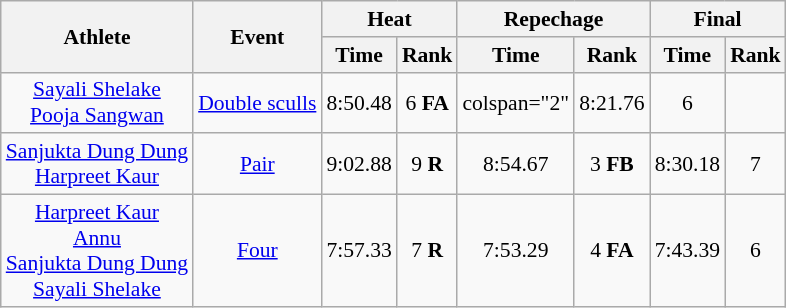<table class=wikitable style="text-align:center; font-size:90%">
<tr>
<th rowspan="2">Athlete</th>
<th rowspan="2">Event</th>
<th colspan="2">Heat</th>
<th colspan="2">Repechage</th>
<th colspan="2">Final</th>
</tr>
<tr>
<th>Time</th>
<th>Rank</th>
<th>Time</th>
<th>Rank</th>
<th>Time</th>
<th>Rank</th>
</tr>
<tr>
<td><a href='#'>Sayali Shelake</a><br><a href='#'>Pooja Sangwan</a></td>
<td><a href='#'>Double sculls</a></td>
<td>8:50.48</td>
<td>6 <strong>FA</strong></td>
<td>colspan="2" </td>
<td>8:21.76</td>
<td>6</td>
</tr>
<tr>
<td><a href='#'>Sanjukta Dung Dung</a><br><a href='#'>Harpreet Kaur</a></td>
<td><a href='#'>Pair</a></td>
<td>9:02.88</td>
<td>9 <strong>R</strong></td>
<td>8:54.67</td>
<td>3 <strong>FB</strong></td>
<td>8:30.18</td>
<td>7</td>
</tr>
<tr>
<td><a href='#'>Harpreet Kaur</a><br><a href='#'>Annu</a><br><a href='#'>Sanjukta Dung Dung</a><br><a href='#'>Sayali Shelake</a></td>
<td><a href='#'>Four</a></td>
<td>7:57.33</td>
<td>7 <strong>R</strong></td>
<td>7:53.29</td>
<td>4 <strong>FA</strong></td>
<td>7:43.39</td>
<td>6</td>
</tr>
</table>
